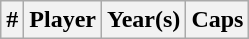<table class="wikitable sortable">
<tr>
<th width=>#</th>
<th width=>Player</th>
<th width=>Year(s)</th>
<th width=>Caps<br></th>
</tr>
</table>
